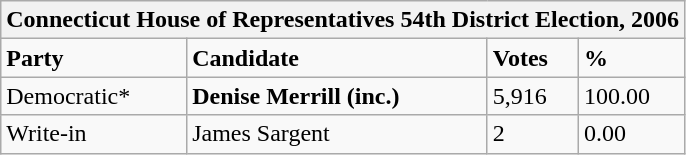<table class="wikitable">
<tr>
<th colspan="4">Connecticut House of Representatives 54th District Election, 2006</th>
</tr>
<tr>
<td><strong>Party</strong></td>
<td><strong>Candidate</strong></td>
<td><strong>Votes</strong></td>
<td><strong>%</strong></td>
</tr>
<tr>
<td>Democratic*</td>
<td><strong>Denise Merrill (inc.)</strong></td>
<td>5,916</td>
<td>100.00</td>
</tr>
<tr>
<td>Write-in</td>
<td>James Sargent</td>
<td>2</td>
<td>0.00</td>
</tr>
</table>
